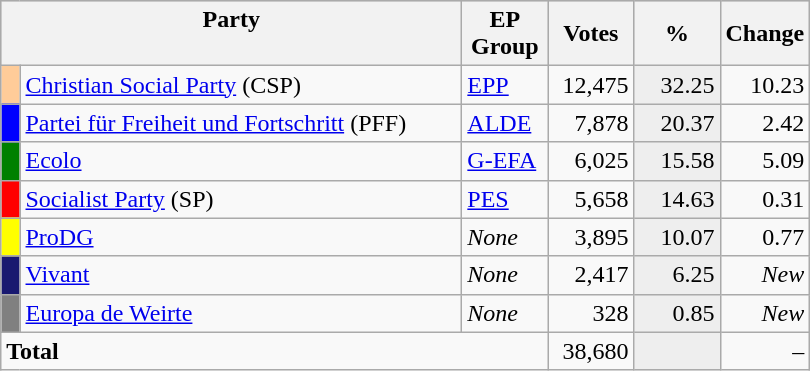<table class="wikitable" border="1">
<tr style="background-color:#C9C9C9">
<th align=left colspan=2 valign=top width=300>Party</th>
<th align=left width=50>EP Group</th>
<th align=right width=50>Votes</th>
<th align=right width=50>%</th>
<th align=right width=50>Change</th>
</tr>
<tr>
<td bgcolor="#FFCC99"> </td>
<td align=left><a href='#'>Christian Social Party</a> (CSP)</td>
<td align=left><a href='#'>EPP</a></td>
<td align=right>12,475</td>
<td align=right style="background-color:#EEEEEE">32.25</td>
<td align=right> 10.23</td>
</tr>
<tr>
<td bgcolor="blue"> </td>
<td align=left><a href='#'>Partei für Freiheit und Fortschritt</a> (PFF)</td>
<td align=left><a href='#'>ALDE</a></td>
<td align=right>7,878</td>
<td align=right style="background-color:#EEEEEE">20.37</td>
<td align=right> 2.42</td>
</tr>
<tr>
<td bgcolor="green"> </td>
<td align=left><a href='#'>Ecolo</a></td>
<td align=left><a href='#'>G-EFA</a></td>
<td align=right>6,025</td>
<td align=right style="background-color:#EEEEEE">15.58</td>
<td align=right> 5.09</td>
</tr>
<tr>
<td bgcolor="red"> </td>
<td align=left><a href='#'>Socialist Party</a> (SP)</td>
<td align=left><a href='#'>PES</a></td>
<td align=right>5,658</td>
<td align=right style="background-color:#EEEEEE">14.63</td>
<td align=right> 0.31</td>
</tr>
<tr>
<td bgcolor="yellow"> </td>
<td align=left><a href='#'>ProDG</a></td>
<td align=left><em>None</em></td>
<td align=right>3,895</td>
<td align=right style="background-color:#EEEEEE">10.07</td>
<td align=right> 0.77</td>
</tr>
<tr>
<td bgcolor="191970"> </td>
<td align=left><a href='#'>Vivant</a></td>
<td align=left><em>None</em></td>
<td align=right>2,417</td>
<td align=right style="background-color:#EEEEEE">6.25</td>
<td align=right><em>New</em></td>
</tr>
<tr>
<td bgcolor="grey"> </td>
<td align=left><a href='#'>Europa de Weirte</a></td>
<td align=left><em>None</em></td>
<td align=right>328</td>
<td align=right style="background-color:#EEEEEE">0.85</td>
<td align=right><em>New</em></td>
</tr>
<tr>
<td align=left colspan=3><strong>Total</strong></td>
<td align=right>38,680</td>
<td align=right style="background-color:#EEEEEE"></td>
<td align=right>–</td>
</tr>
</table>
